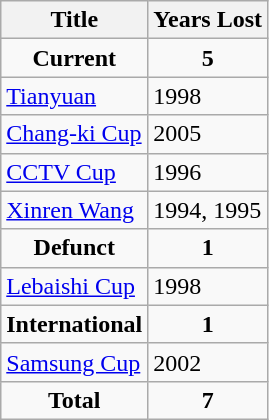<table class="wikitable">
<tr>
<th>Title</th>
<th>Years Lost</th>
</tr>
<tr>
<td align="center"><strong>Current</strong></td>
<td align="center"><strong>5</strong></td>
</tr>
<tr>
<td> <a href='#'>Tianyuan</a></td>
<td>1998</td>
</tr>
<tr>
<td> <a href='#'>Chang-ki Cup</a></td>
<td>2005</td>
</tr>
<tr>
<td> <a href='#'>CCTV Cup</a></td>
<td>1996</td>
</tr>
<tr>
<td> <a href='#'>Xinren Wang</a></td>
<td>1994, 1995</td>
</tr>
<tr>
<td align="center"><strong>Defunct</strong></td>
<td align="center"><strong>1</strong></td>
</tr>
<tr>
<td> <a href='#'>Lebaishi Cup</a></td>
<td>1998</td>
</tr>
<tr>
<td align="center"><strong>International</strong></td>
<td align="center"><strong>1</strong></td>
</tr>
<tr>
<td>    <a href='#'>Samsung Cup</a></td>
<td>2002</td>
</tr>
<tr>
<td align="center"><strong>Total</strong></td>
<td align="center"><strong>7</strong></td>
</tr>
</table>
